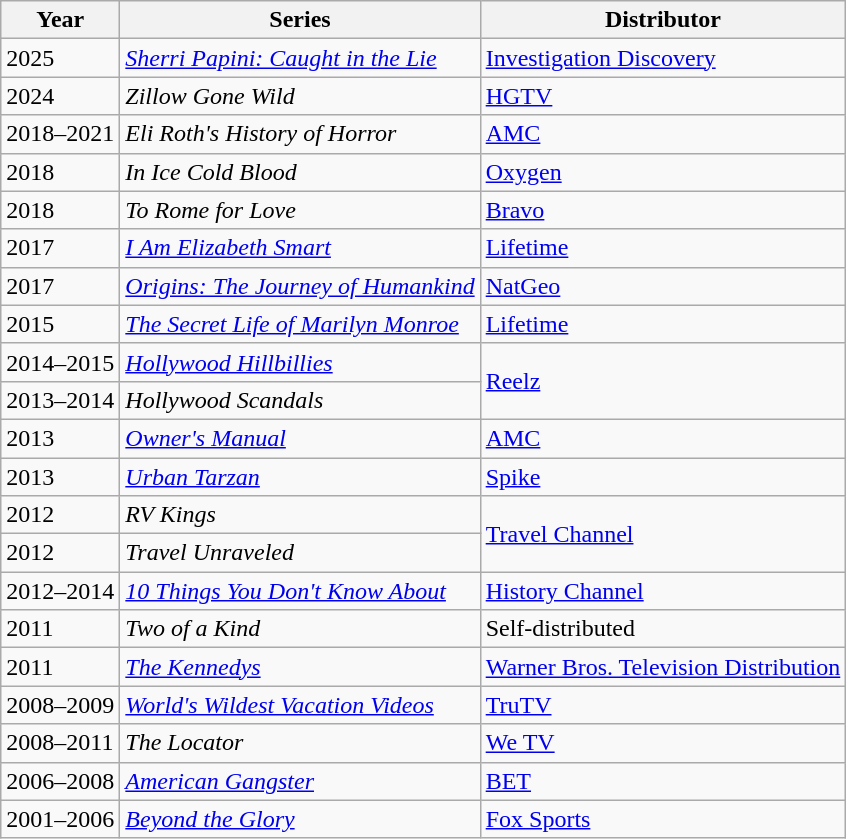<table class="wikitable">
<tr>
<th>Year</th>
<th>Series</th>
<th>Distributor</th>
</tr>
<tr>
<td>2025</td>
<td><em><a href='#'>Sherri Papini: Caught in the Lie</a></em></td>
<td><a href='#'>Investigation Discovery</a></td>
</tr>
<tr>
<td>2024</td>
<td><em>Zillow Gone Wild</em></td>
<td><a href='#'>HGTV</a></td>
</tr>
<tr>
<td>2018–2021</td>
<td><em>Eli Roth's History of Horror</em></td>
<td><a href='#'>AMC</a></td>
</tr>
<tr>
<td>2018</td>
<td><em>In Ice Cold Blood</em></td>
<td><a href='#'>Oxygen</a></td>
</tr>
<tr>
<td>2018</td>
<td><em>To Rome for Love</em></td>
<td><a href='#'>Bravo</a></td>
</tr>
<tr>
<td>2017</td>
<td><em><a href='#'>I Am Elizabeth Smart</a></em></td>
<td><a href='#'>Lifetime</a></td>
</tr>
<tr>
<td>2017</td>
<td><em><a href='#'>Origins: The Journey of Humankind</a></em></td>
<td><a href='#'>NatGeo</a></td>
</tr>
<tr>
<td>2015</td>
<td><em><a href='#'>The Secret Life of Marilyn Monroe</a></em></td>
<td><a href='#'>Lifetime</a></td>
</tr>
<tr>
<td>2014–2015</td>
<td><em><a href='#'>Hollywood Hillbillies</a></em></td>
<td rowspan="2"><a href='#'>Reelz</a></td>
</tr>
<tr>
<td>2013–2014</td>
<td><em>Hollywood Scandals</em></td>
</tr>
<tr>
<td>2013</td>
<td><em><a href='#'>Owner's Manual</a></em></td>
<td><a href='#'>AMC</a></td>
</tr>
<tr>
<td>2013</td>
<td><em><a href='#'>Urban Tarzan</a></em></td>
<td><a href='#'>Spike</a></td>
</tr>
<tr>
<td>2012</td>
<td><em>RV Kings</em></td>
<td rowspan="2"><a href='#'>Travel Channel</a></td>
</tr>
<tr>
<td>2012</td>
<td><em>Travel Unraveled</em></td>
</tr>
<tr>
<td>2012–2014</td>
<td><em><a href='#'>10 Things You Don't Know About</a></em></td>
<td><a href='#'>History Channel</a></td>
</tr>
<tr>
<td>2011</td>
<td><em>Two of a Kind</em></td>
<td>Self-distributed</td>
</tr>
<tr>
<td>2011</td>
<td><a href='#'><em>The Kennedys</em></a></td>
<td><a href='#'>Warner Bros. Television Distribution</a></td>
</tr>
<tr>
<td>2008–2009</td>
<td><em><a href='#'>World's Wildest Vacation Videos</a></em></td>
<td><a href='#'>TruTV</a></td>
</tr>
<tr>
<td>2008–2011</td>
<td><em>The Locator</em></td>
<td><a href='#'>We TV</a></td>
</tr>
<tr>
<td>2006–2008</td>
<td><a href='#'><em>American Gangster</em></a></td>
<td><a href='#'>BET</a></td>
</tr>
<tr>
<td>2001–2006</td>
<td><em><a href='#'>Beyond the Glory</a></em></td>
<td><a href='#'>Fox Sports</a></td>
</tr>
</table>
